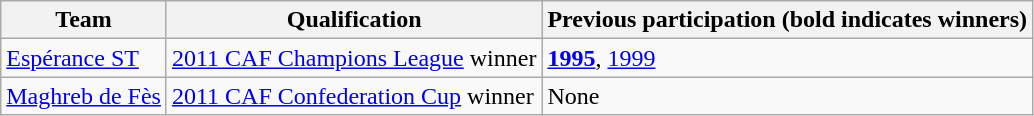<table class="wikitable">
<tr>
<th>Team</th>
<th>Qualification</th>
<th>Previous participation (bold indicates winners)</th>
</tr>
<tr>
<td> <a href='#'>Espérance ST</a></td>
<td><a href='#'>2011 CAF Champions League</a> winner</td>
<td><strong><a href='#'>1995</a></strong>, <a href='#'>1999</a></td>
</tr>
<tr>
<td> <a href='#'>Maghreb de Fès</a></td>
<td><a href='#'>2011 CAF Confederation Cup</a> winner</td>
<td>None</td>
</tr>
</table>
